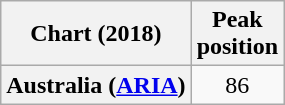<table class="wikitable plainrowheaders" style="text-align:center;">
<tr>
<th scope="col">Chart (2018)</th>
<th scope="col">Peak<br>position</th>
</tr>
<tr>
<th scope="row">Australia (<a href='#'>ARIA</a>)</th>
<td>86</td>
</tr>
</table>
